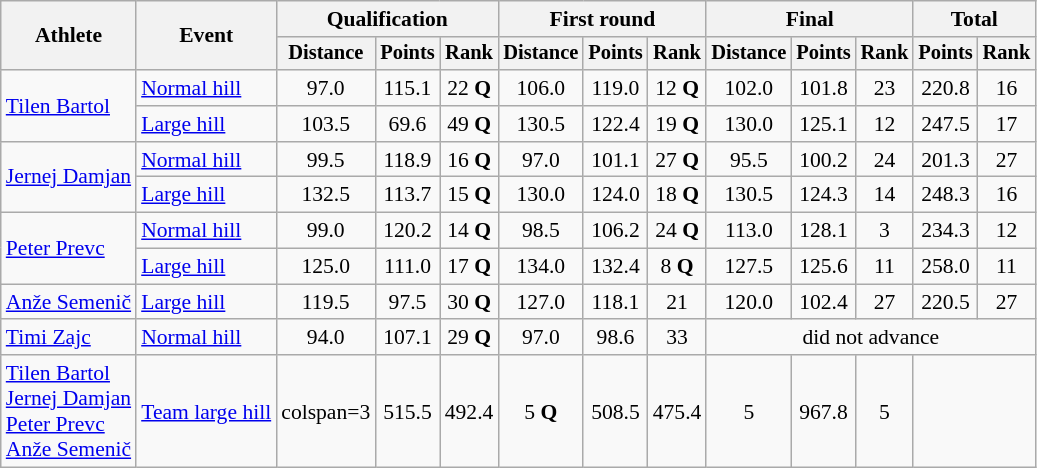<table class="wikitable" style="font-size:90%">
<tr>
<th rowspan=2>Athlete</th>
<th rowspan=2>Event</th>
<th colspan=3>Qualification</th>
<th colspan=3>First round</th>
<th colspan=3>Final</th>
<th colspan=2>Total</th>
</tr>
<tr style="font-size:95%">
<th>Distance</th>
<th>Points</th>
<th>Rank</th>
<th>Distance</th>
<th>Points</th>
<th>Rank</th>
<th>Distance</th>
<th>Points</th>
<th>Rank</th>
<th>Points</th>
<th>Rank</th>
</tr>
<tr align=center>
<td style="text-align:left;" rowspan="2"><a href='#'>Tilen Bartol</a></td>
<td align=left><a href='#'>Normal hill</a></td>
<td>97.0</td>
<td>115.1</td>
<td>22 <strong>Q</strong></td>
<td>106.0</td>
<td>119.0</td>
<td>12 <strong>Q</strong></td>
<td>102.0</td>
<td>101.8</td>
<td>23</td>
<td>220.8</td>
<td>16</td>
</tr>
<tr align=center>
<td align=left><a href='#'>Large hill</a></td>
<td>103.5</td>
<td>69.6</td>
<td>49 <strong>Q</strong></td>
<td>130.5</td>
<td>122.4</td>
<td>19 <strong>Q</strong></td>
<td>130.0</td>
<td>125.1</td>
<td>12</td>
<td>247.5</td>
<td>17</td>
</tr>
<tr align=center>
<td style="text-align:left;" rowspan="2"><a href='#'>Jernej Damjan</a></td>
<td align=left><a href='#'>Normal hill</a></td>
<td>99.5</td>
<td>118.9</td>
<td>16 <strong>Q</strong></td>
<td>97.0</td>
<td>101.1</td>
<td>27 <strong>Q</strong></td>
<td>95.5</td>
<td>100.2</td>
<td>24</td>
<td>201.3</td>
<td>27</td>
</tr>
<tr align=center>
<td align=left><a href='#'>Large hill</a></td>
<td>132.5</td>
<td>113.7</td>
<td>15 <strong>Q</strong></td>
<td>130.0</td>
<td>124.0</td>
<td>18 <strong>Q</strong></td>
<td>130.5</td>
<td>124.3</td>
<td>14</td>
<td>248.3</td>
<td>16</td>
</tr>
<tr align=center>
<td style="text-align:left;" rowspan="2"><a href='#'>Peter Prevc</a></td>
<td align=left><a href='#'>Normal hill</a></td>
<td>99.0</td>
<td>120.2</td>
<td>14 <strong>Q</strong></td>
<td>98.5</td>
<td>106.2</td>
<td>24 <strong>Q</strong></td>
<td>113.0</td>
<td>128.1</td>
<td>3</td>
<td>234.3</td>
<td>12</td>
</tr>
<tr align=center>
<td align=left><a href='#'>Large hill</a></td>
<td>125.0</td>
<td>111.0</td>
<td>17 <strong>Q</strong></td>
<td>134.0</td>
<td>132.4</td>
<td>8 <strong>Q</strong></td>
<td>127.5</td>
<td>125.6</td>
<td>11</td>
<td>258.0</td>
<td>11</td>
</tr>
<tr align=center>
<td style="text-align:left;"><a href='#'>Anže Semenič</a></td>
<td align=left><a href='#'>Large hill</a></td>
<td>119.5</td>
<td>97.5</td>
<td>30 <strong>Q</strong></td>
<td>127.0</td>
<td>118.1</td>
<td>21</td>
<td>120.0</td>
<td>102.4</td>
<td>27</td>
<td>220.5</td>
<td>27</td>
</tr>
<tr align=center>
<td style="text-align:left;"><a href='#'>Timi Zajc</a></td>
<td align=left><a href='#'>Normal hill</a></td>
<td>94.0</td>
<td>107.1</td>
<td>29 <strong>Q</strong></td>
<td>97.0</td>
<td>98.6</td>
<td>33</td>
<td colspan=5>did not advance</td>
</tr>
<tr align=center>
<td align=left><a href='#'>Tilen Bartol</a><br><a href='#'>Jernej Damjan</a><br><a href='#'>Peter Prevc</a><br><a href='#'>Anže Semenič</a></td>
<td align=left><a href='#'>Team large hill</a></td>
<td>colspan=3 </td>
<td>515.5</td>
<td>492.4</td>
<td>5 <strong>Q</strong></td>
<td>508.5</td>
<td>475.4</td>
<td>5</td>
<td>967.8</td>
<td>5</td>
</tr>
</table>
